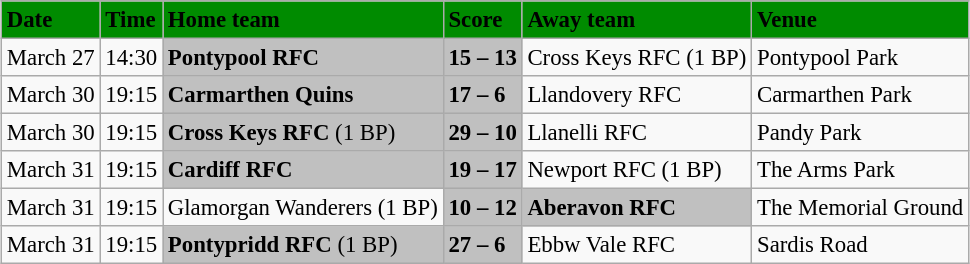<table class="wikitable" style="margin:0.5em auto; font-size:95%">
<tr bgcolor="#008B00">
<td><strong>Date</strong></td>
<td><strong>Time</strong></td>
<td><strong>Home team</strong></td>
<td><strong>Score</strong></td>
<td><strong>Away team</strong></td>
<td><strong>Venue</strong></td>
</tr>
<tr>
<td>March 27</td>
<td>14:30</td>
<td bgcolor="silver"><strong>Pontypool RFC</strong></td>
<td bgcolor="silver"><strong>15 – 13</strong></td>
<td>Cross Keys RFC (1 BP)</td>
<td>Pontypool Park</td>
</tr>
<tr>
<td>March 30</td>
<td>19:15</td>
<td bgcolor="silver"><strong>Carmarthen Quins</strong></td>
<td bgcolor="silver"><strong>17 – 6</strong></td>
<td>Llandovery RFC</td>
<td>Carmarthen Park</td>
</tr>
<tr>
<td>March 30</td>
<td>19:15</td>
<td bgcolor="silver"><strong>Cross Keys RFC</strong> (1 BP)</td>
<td bgcolor="silver"><strong>29 – 10</strong></td>
<td>Llanelli RFC</td>
<td>Pandy Park</td>
</tr>
<tr>
<td>March 31</td>
<td>19:15</td>
<td bgcolor="silver"><strong>Cardiff RFC</strong></td>
<td bgcolor="silver"><strong>19 – 17</strong></td>
<td>Newport RFC (1 BP)</td>
<td>The Arms Park</td>
</tr>
<tr>
<td>March 31</td>
<td>19:15</td>
<td>Glamorgan Wanderers (1 BP)</td>
<td bgcolor="silver"><strong>10 – 12</strong></td>
<td bgcolor="silver"><strong>Aberavon RFC</strong></td>
<td>The Memorial Ground</td>
</tr>
<tr>
<td>March 31</td>
<td>19:15</td>
<td bgcolor="silver"><strong>Pontypridd RFC</strong> (1 BP)</td>
<td bgcolor="silver"><strong>27 – 6</strong></td>
<td>Ebbw Vale RFC</td>
<td>Sardis Road</td>
</tr>
</table>
